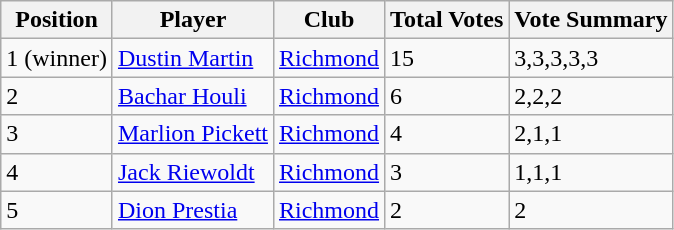<table class="wikitable">
<tr>
<th>Position</th>
<th>Player</th>
<th>Club</th>
<th>Total Votes</th>
<th>Vote Summary</th>
</tr>
<tr>
<td>1 (winner)</td>
<td><a href='#'>Dustin Martin</a></td>
<td><a href='#'>Richmond</a></td>
<td>15</td>
<td>3,3,3,3,3</td>
</tr>
<tr>
<td>2</td>
<td><a href='#'>Bachar Houli</a></td>
<td><a href='#'>Richmond</a></td>
<td>6</td>
<td>2,2,2</td>
</tr>
<tr>
<td>3</td>
<td><a href='#'>Marlion Pickett</a></td>
<td><a href='#'>Richmond</a></td>
<td>4</td>
<td>2,1,1</td>
</tr>
<tr>
<td>4</td>
<td><a href='#'>Jack Riewoldt</a></td>
<td><a href='#'>Richmond</a></td>
<td>3</td>
<td>1,1,1</td>
</tr>
<tr>
<td>5</td>
<td><a href='#'>Dion Prestia</a></td>
<td><a href='#'>Richmond</a></td>
<td>2</td>
<td>2</td>
</tr>
</table>
